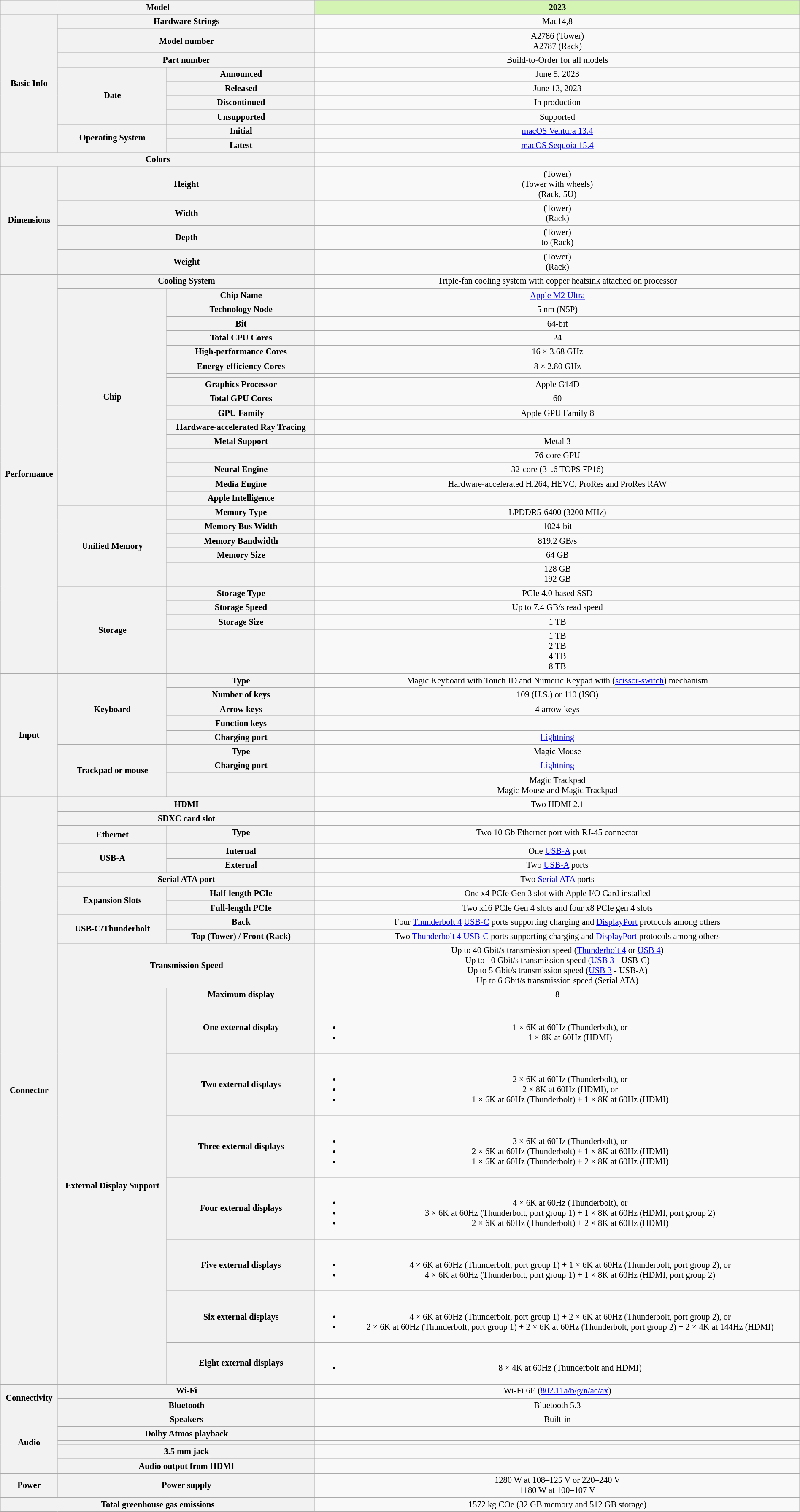<table class="wikitable collapsible" style="text-align:center; width:100%; font-size: 85%">
<tr>
<th scope="colgroup" colspan=3>Model</th>
<th scope="col" style="background-color:#d4f4b4;">2023</th>
</tr>
<tr>
<th scope="rowgroup" rowspan=9 >Basic Info</th>
<th scope="row" colspan=2 >Hardware Strings</th>
<td>Mac14,8</td>
</tr>
<tr>
<th scope="row" colspan=2 >Model number</th>
<td>A2786 (Tower)<br> A2787 (Rack)</td>
</tr>
<tr>
<th scope="row" colspan=2 >Part number</th>
<td>Build-to-Order for all models</td>
</tr>
<tr>
<th scope="rowgroup" rowspan=4 >Date</th>
<th scope="row" >Announced</th>
<td>June 5, 2023</td>
</tr>
<tr>
<th scope="row" >Released</th>
<td>June 13, 2023</td>
</tr>
<tr>
<th scope="row" >Discontinued</th>
<td>In production</td>
</tr>
<tr>
<th scope="row" >Unsupported</th>
<td>Supported</td>
</tr>
<tr>
<th scope="rowgroup" rowspan=2 >Operating System</th>
<th scope="row" >Initial</th>
<td><a href='#'>macOS Ventura 13.4</a></td>
</tr>
<tr>
<th scope="row" >Latest</th>
<td><a href='#'>macOS Sequoia 15.4</a></td>
</tr>
<tr>
<th scope="row" colspan=3 >Colors</th>
<td><span></span></td>
</tr>
<tr>
<th scope="rowgroup" rowspan=4 >Dimensions</th>
<th scope="row" colspan=2 >Height</th>
<td> (Tower)<br> (Tower with wheels)<br> (Rack, 5U)</td>
</tr>
<tr>
<th scope="row" colspan=2 >Width</th>
<td> (Tower)<br> (Rack)</td>
</tr>
<tr>
<th scope="row" colspan=2 >Depth</th>
<td> (Tower)<br> to  (Rack)</td>
</tr>
<tr>
<th scope="row" colspan=2 >Weight</th>
<td> (Tower)<br> (Rack)</td>
</tr>
<tr>
<th scope="rowgroup" rowspan=26 >Performance</th>
<th scope="rowgroup" colspan=2 >Cooling System</th>
<td>Triple-fan cooling system with copper heatsink attached on processor</td>
</tr>
<tr>
<th scope="rowgroup" rowspan=16 >Chip</th>
<th scope="row" >Chip Name</th>
<td><a href='#'>Apple M2 Ultra</a></td>
</tr>
<tr>
<th scope="row" >Technology Node</th>
<td>5 nm (N5P)</td>
</tr>
<tr>
<th scope="row" >Bit</th>
<td>64-bit</td>
</tr>
<tr>
<th scope="row" >Total CPU Cores</th>
<td>24</td>
</tr>
<tr>
<th scope="row" >High-performance Cores</th>
<td>16 × 3.68 GHz</td>
</tr>
<tr>
<th scope="row" >Energy-efficiency Cores</th>
<td>8 × 2.80 GHz</td>
</tr>
<tr>
<th scope="row" ></th>
<td></td>
</tr>
<tr>
<th scope="row" >Graphics Processor</th>
<td>Apple G14D</td>
</tr>
<tr>
<th scope="row" >Total GPU Cores</th>
<td>60</td>
</tr>
<tr>
<th scope="row" >GPU Family</th>
<td>Apple GPU Family 8</td>
</tr>
<tr>
<th scope="row" >Hardware-accelerated Ray Tracing</th>
<td></td>
</tr>
<tr>
<th scope="row" >Metal Support</th>
<td>Metal 3</td>
</tr>
<tr>
<th scope="row" ></th>
<td>76-core GPU</td>
</tr>
<tr>
<th scope="row" >Neural Engine</th>
<td>32-core (31.6 TOPS FP16)</td>
</tr>
<tr>
<th scope="row" >Media Engine</th>
<td>Hardware-accelerated H.264, HEVC, ProRes and ProRes RAW</td>
</tr>
<tr>
<th scope="row" >Apple Intelligence</th>
<td></td>
</tr>
<tr>
<th scope="rowgroup" rowspan=5 >Unified Memory</th>
<th scope="row" >Memory Type</th>
<td>LPDDR5-6400 (3200 MHz)</td>
</tr>
<tr>
<th scope="row" >Memory Bus Width</th>
<td>1024-bit</td>
</tr>
<tr>
<th scope="row" >Memory Bandwidth</th>
<td>819.2 GB/s</td>
</tr>
<tr>
<th scope="row" >Memory Size</th>
<td>64 GB</td>
</tr>
<tr>
<th scope="row" ></th>
<td>128 GB<br>192 GB</td>
</tr>
<tr>
<th scope="rowgroup" rowspan=4 >Storage</th>
<th scope="row" >Storage Type</th>
<td>PCIe 4.0-based SSD</td>
</tr>
<tr>
<th scope="row" >Storage Speed</th>
<td>Up to 7.4 GB/s read speed</td>
</tr>
<tr>
<th scope="row" >Storage Size</th>
<td>1 TB</td>
</tr>
<tr>
<th scope="row" ></th>
<td>1 TB<br>2 TB<br>4 TB<br>8 TB</td>
</tr>
<tr>
<th scope="rowgroup" rowspan=8 >Input</th>
<th scope="rowgroup" rowspan=5 >Keyboard</th>
<th scope="row" >Type</th>
<td>Magic Keyboard with Touch ID and Numeric Keypad with (<a href='#'>scissor-switch</a>) mechanism</td>
</tr>
<tr>
<th scope="row" >Number of keys</th>
<td>109 (U.S.) or 110 (ISO)</td>
</tr>
<tr>
<th scope="row" >Arrow keys</th>
<td>4 arrow keys</td>
</tr>
<tr>
<th scope="row" >Function keys</th>
<td></td>
</tr>
<tr>
<th scope="row" >Charging port</th>
<td><a href='#'>Lightning</a></td>
</tr>
<tr>
<th scope="rowgroup" rowspan=3 >Trackpad or mouse</th>
<th scope="row" >Type</th>
<td>Magic Mouse</td>
</tr>
<tr>
<th scope="row" >Charging port</th>
<td><a href='#'>Lightning</a></td>
</tr>
<tr>
<th scope="row" ></th>
<td>Magic Trackpad<br>Magic Mouse and Magic Trackpad</td>
</tr>
<tr>
<th scope="rowgroup" rowspan=20 >Connector</th>
<th scope="rowgroup" colspan=2 >HDMI</th>
<td>Two HDMI 2.1</td>
</tr>
<tr>
<th scope="rowgroup" colspan=2 >SDXC card slot</th>
<td></td>
</tr>
<tr>
<th scope="rowgroup" rowspan=2 >Ethernet</th>
<th scope="row" >Type</th>
<td>Two 10 Gb Ethernet port with RJ-45 connector</td>
</tr>
<tr>
<th scope="row" ></th>
<td></td>
</tr>
<tr>
<th scope="rowgroup" rowspan=2 >USB-A</th>
<th scope="row" >Internal</th>
<td>One <a href='#'>USB-A</a> port</td>
</tr>
<tr>
<th scope="row" >External</th>
<td>Two <a href='#'>USB-A</a> ports</td>
</tr>
<tr>
<th scope="rowgroup" colspan=2 >Serial ATA port</th>
<td>Two <a href='#'>Serial ATA</a> ports</td>
</tr>
<tr>
<th scope="rowgroup" rowspan=2 >Expansion Slots</th>
<th scope="row" >Half-length PCIe</th>
<td>One x4 PCIe Gen 3 slot with Apple I/O Card installed</td>
</tr>
<tr>
<th scope="row" >Full-length PCIe</th>
<td>Two x16 PCIe Gen 4 slots and four x8 PCIe gen 4 slots</td>
</tr>
<tr>
<th scope="rowgroup" rowspan=2 >USB-C/Thunderbolt</th>
<th scope="row" >Back</th>
<td>Four <a href='#'>Thunderbolt 4</a> <a href='#'>USB-C</a> ports supporting charging and <a href='#'>DisplayPort</a> protocols among others</td>
</tr>
<tr>
<th scope="row" >Top (Tower) / Front (Rack)</th>
<td>Two <a href='#'>Thunderbolt 4</a> <a href='#'>USB-C</a> ports supporting charging and <a href='#'>DisplayPort</a> protocols among others</td>
</tr>
<tr>
<th scope="rowgroup" colspan=2 >Transmission Speed</th>
<td>Up to 40 Gbit/s transmission speed (<a href='#'>Thunderbolt 4</a> or <a href='#'>USB 4</a>)<br>Up to 10 Gbit/s transmission speed (<a href='#'>USB 3</a> - USB-C)<br>Up to 5 Gbit/s transmission speed (<a href='#'>USB 3</a> - USB-A)<br>Up to 6 Gbit/s transmission speed (Serial ATA)</td>
</tr>
<tr>
<th scope="rowgroup" rowspan=8 >External Display Support </th>
<th scope="row" >Maximum display</th>
<td>8</td>
</tr>
<tr>
<th scope="row" >One external display</th>
<td><br><ul><li>1 × 6K at 60Hz (Thunderbolt), or</li><li>1 × 8K at 60Hz (HDMI)</li></ul></td>
</tr>
<tr>
<th scope="row" >Two external displays</th>
<td><br><ul><li>2 × 6K at 60Hz (Thunderbolt), or</li><li>2 × 8K at 60Hz (HDMI), or</li><li>1 × 6K at 60Hz (Thunderbolt) + 1 × 8K at 60Hz (HDMI)</li></ul></td>
</tr>
<tr>
<th scope="row" >Three external displays</th>
<td><br><ul><li>3 × 6K at 60Hz (Thunderbolt), or</li><li>2 × 6K at 60Hz (Thunderbolt) + 1 × 8K at 60Hz (HDMI)</li><li>1 × 6K at 60Hz (Thunderbolt) + 2 × 8K at 60Hz (HDMI)</li></ul></td>
</tr>
<tr>
<th scope="row" >Four external displays</th>
<td><br><ul><li>4 × 6K at 60Hz (Thunderbolt), or</li><li>3 × 6K at 60Hz (Thunderbolt, port group 1) + 1 × 8K at 60Hz (HDMI, port group 2)</li><li>2 × 6K at 60Hz (Thunderbolt) + 2 × 8K at 60Hz (HDMI)</li></ul></td>
</tr>
<tr>
<th scope="row" >Five external displays</th>
<td><br><ul><li>4 × 6K at 60Hz (Thunderbolt, port group 1) + 1 × 6K at 60Hz (Thunderbolt, port group 2), or</li><li>4 × 6K at 60Hz (Thunderbolt, port group 1) + 1 × 8K at 60Hz (HDMI, port group 2)</li></ul></td>
</tr>
<tr>
<th scope="row" >Six external displays</th>
<td><br><ul><li>4 × 6K at 60Hz (Thunderbolt, port group 1) + 2 × 6K at 60Hz (Thunderbolt, port group 2), or</li><li>2 × 6K at 60Hz (Thunderbolt, port group 1) + 2 × 6K at 60Hz (Thunderbolt, port group 2) + 2 × 4K at 144Hz (HDMI)</li></ul></td>
</tr>
<tr>
<th scope="row" >Eight external displays</th>
<td><br><ul><li>8 × 4K at 60Hz (Thunderbolt and HDMI)</li></ul></td>
</tr>
<tr>
<th scope="rowgroup" rowspan=2 >Connectivity</th>
<th scope="rowgroup" colspan=2 >Wi-Fi</th>
<td>Wi-Fi 6E (<a href='#'>802.11a/b/g/n/ac/ax</a>)</td>
</tr>
<tr>
<th scope="rowgroup" colspan=2 >Bluetooth</th>
<td>Bluetooth 5.3</td>
</tr>
<tr>
<th scope="rowgroup" rowspan=5 >Audio</th>
<th scope="rowgroup" colspan=2 >Speakers</th>
<td>Built-in</td>
</tr>
<tr>
<th scope="rowgroup" colspan=2 >Dolby Atmos playback</th>
<td></td>
</tr>
<tr>
<th scope="rowgroup" colspan=2 ></th>
<td></td>
</tr>
<tr>
<th scope="rowgroup" colspan=2 >3.5 mm jack</th>
<td></td>
</tr>
<tr>
<th scope="rowgroup" colspan=2 >Audio output from HDMI</th>
<td></td>
</tr>
<tr>
<th scope="rowgroup" >Power</th>
<th scope="rowgroup" colspan=2 >Power supply</th>
<td>1280 W at 108–125 V or 220–240 V<br>1180 W at 100–107 V</td>
</tr>
<tr>
<th colspan="3" >Total greenhouse gas emissions</th>
<td>1572 kg COe (32 GB memory and 512 GB storage)</td>
</tr>
</table>
